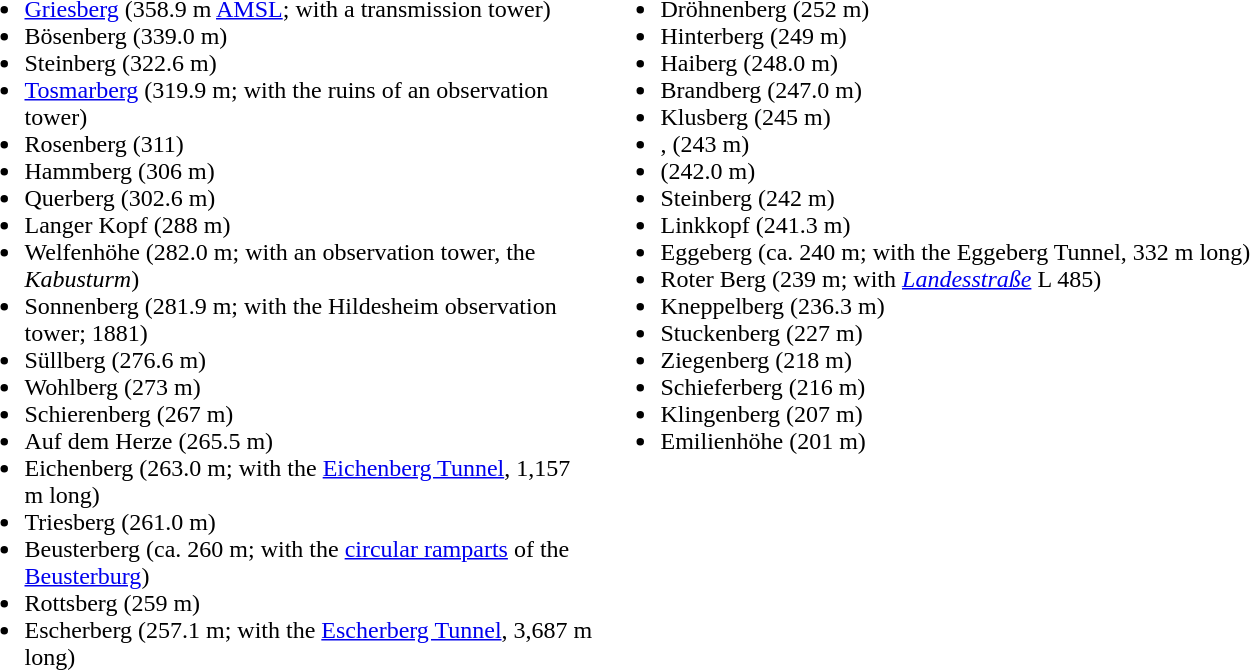<table>
<tr>
<td width = "420" valign=top><br><ul><li><a href='#'>Griesberg</a> (358.9 m <a href='#'>AMSL</a>; with a transmission tower)</li><li>Bösenberg (339.0 m)</li><li>Steinberg (322.6 m)</li><li><a href='#'>Tosmarberg</a> (319.9 m; with the ruins of an observation tower)</li><li>Rosenberg (311)</li><li>Hammberg (306 m)</li><li>Querberg (302.6 m)</li><li>Langer Kopf (288 m)</li><li>Welfenhöhe (282.0 m; with an observation tower, the <em>Kabusturm</em>)</li><li>Sonnenberg (281.9 m; with the Hildesheim observation tower; 1881)</li><li>Süllberg (276.6 m)</li><li>Wohlberg (273 m)</li><li>Schierenberg (267 m)</li><li>Auf dem Herze (265.5 m)</li><li>Eichenberg (263.0 m; with the <a href='#'>Eichenberg Tunnel</a>, 1,157 m long)</li><li>Triesberg (261.0 m)</li><li>Beusterberg (ca. 260 m; with the <a href='#'>circular ramparts</a> of the <a href='#'>Beusterburg</a>)</li><li>Rottsberg (259 m)</li><li>Escherberg (257.1 m; with the <a href='#'>Escherberg Tunnel</a>, 3,687 m long)</li></ul></td>
<td valign=top><br><ul><li>Dröhnenberg (252 m)</li><li>Hinterberg (249 m)</li><li>Haiberg (248.0 m)</li><li>Brandberg (247.0 m)</li><li>Klusberg (245 m)</li><li>, (243 m)</li><li> (242.0 m)</li><li>Steinberg (242 m)</li><li>Linkkopf (241.3 m)</li><li>Eggeberg (ca. 240 m; with the Eggeberg Tunnel, 332 m long)</li><li>Roter Berg (239 m; with <em><a href='#'>Landesstraße</a></em> L 485)</li><li>Kneppelberg (236.3 m)</li><li>Stuckenberg (227 m)</li><li>Ziegenberg (218 m)</li><li>Schieferberg (216 m)</li><li>Klingenberg (207 m)</li><li>Emilienhöhe (201 m)</li></ul></td>
</tr>
</table>
